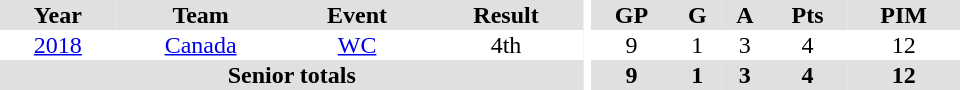<table border="0" cellpadding="1" cellspacing="0" ID="Table3" style="text-align:center; width:40em;">
<tr bgcolor="#e0e0e0">
<th>Year</th>
<th>Team</th>
<th>Event</th>
<th>Result</th>
<th rowspan="100" bgcolor="#ffffff"></th>
<th>GP</th>
<th>G</th>
<th>A</th>
<th>Pts</th>
<th>PIM</th>
</tr>
<tr>
<td><a href='#'>2018</a></td>
<td><a href='#'>Canada</a></td>
<td><a href='#'>WC</a></td>
<td>4th</td>
<td>9</td>
<td>1</td>
<td>3</td>
<td>4</td>
<td>12</td>
</tr>
<tr bgcolor="#e0e0e0">
<th colspan="4">Senior totals</th>
<th>9</th>
<th>1</th>
<th>3</th>
<th>4</th>
<th>12</th>
</tr>
</table>
